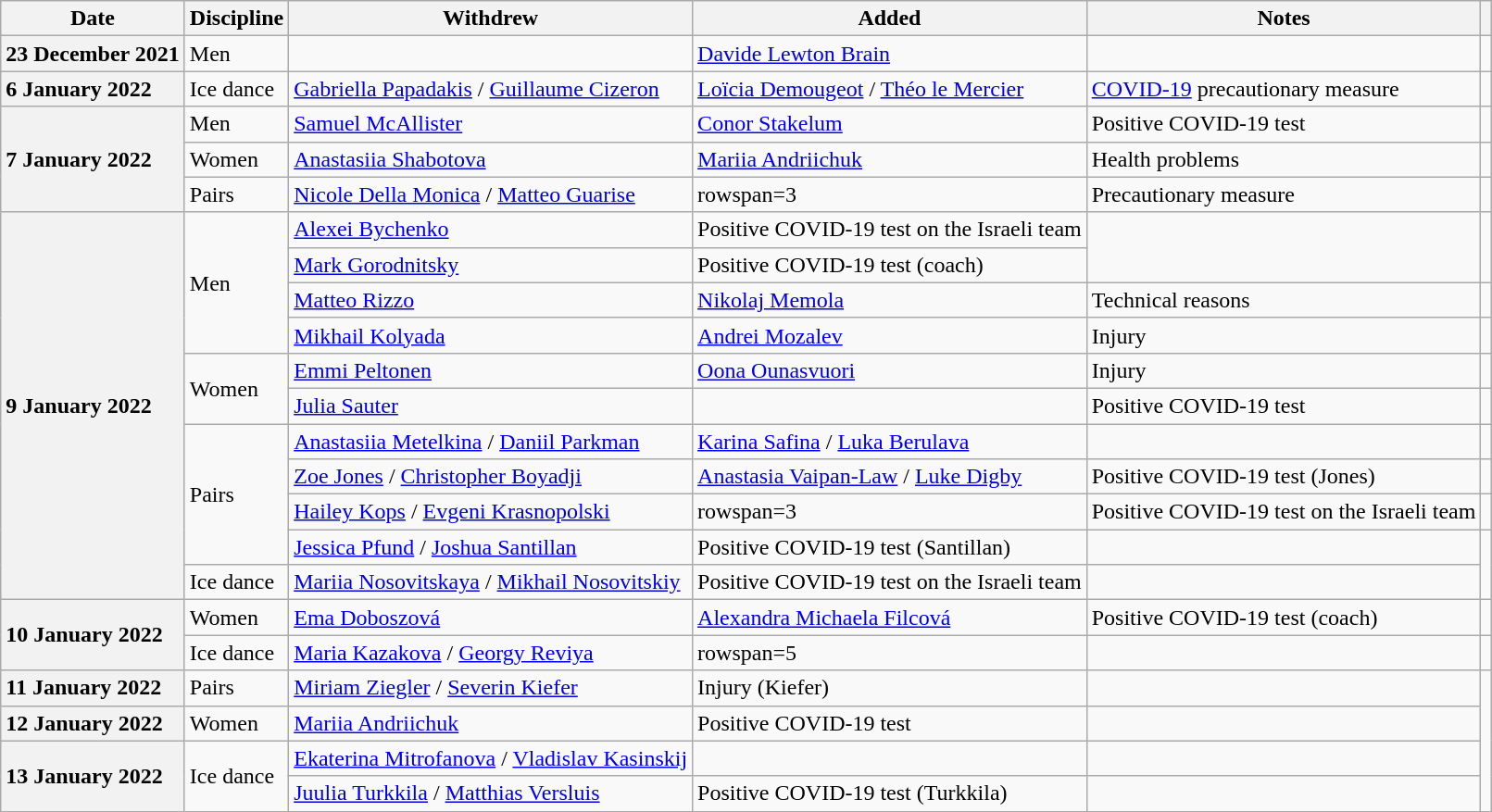<table class="wikitable unsortable" style="text-align:left;">
<tr>
<th scope="col">Date</th>
<th scope="col">Discipline</th>
<th scope="col">Withdrew</th>
<th scope="col">Added</th>
<th scope="col">Notes</th>
<th scope="col"></th>
</tr>
<tr>
<th scope="row" style="text-align:left">23 December 2021</th>
<td>Men</td>
<td></td>
<td> <a href='#'>Davide Lewton Brain</a></td>
<td></td>
<td></td>
</tr>
<tr>
<th scope="row" style="text-align:left">6 January 2022</th>
<td>Ice dance</td>
<td> <a href='#'>Gabriella Papadakis</a> / <a href='#'>Guillaume Cizeron</a></td>
<td> <a href='#'>Loïcia Demougeot</a> / <a href='#'>Théo le Mercier</a></td>
<td><a href='#'>COVID-19</a> precautionary measure</td>
<td></td>
</tr>
<tr>
<th scope="row" style="text-align:left" rowspan=3>7 January 2022</th>
<td>Men</td>
<td> <a href='#'>Samuel McAllister</a></td>
<td> <a href='#'>Conor Stakelum</a></td>
<td>Positive COVID-19 test</td>
<td></td>
</tr>
<tr>
<td>Women</td>
<td> <a href='#'>Anastasiia Shabotova</a></td>
<td> <a href='#'>Mariia Andriichuk</a></td>
<td>Health problems</td>
<td></td>
</tr>
<tr>
<td>Pairs</td>
<td> <a href='#'>Nicole Della Monica</a> / <a href='#'>Matteo Guarise</a></td>
<td>rowspan=3 </td>
<td>Precautionary measure</td>
<td></td>
</tr>
<tr>
<th scope="row" style="text-align:left" rowspan=11>9 January 2022</th>
<td rowspan=4>Men</td>
<td> <a href='#'>Alexei Bychenko</a></td>
<td>Positive COVID-19 test on the Israeli team</td>
<td rowspan="2"></td>
</tr>
<tr>
<td> <a href='#'>Mark Gorodnitsky</a></td>
<td>Positive COVID-19 test (coach)</td>
</tr>
<tr>
<td> <a href='#'>Matteo Rizzo</a></td>
<td> <a href='#'>Nikolaj Memola</a></td>
<td>Technical reasons</td>
<td></td>
</tr>
<tr>
<td> <a href='#'>Mikhail Kolyada</a></td>
<td> <a href='#'>Andrei Mozalev</a></td>
<td>Injury</td>
<td></td>
</tr>
<tr>
<td rowspan=2>Women</td>
<td> <a href='#'>Emmi Peltonen</a></td>
<td> <a href='#'>Oona Ounasvuori</a></td>
<td>Injury</td>
<td></td>
</tr>
<tr>
<td> <a href='#'>Julia Sauter</a></td>
<td></td>
<td>Positive COVID-19 test</td>
<td></td>
</tr>
<tr>
<td rowspan=4>Pairs</td>
<td> <a href='#'>Anastasiia Metelkina</a> / <a href='#'>Daniil Parkman</a></td>
<td> <a href='#'>Karina Safina</a> / <a href='#'>Luka Berulava</a></td>
<td></td>
<td></td>
</tr>
<tr>
<td> <a href='#'>Zoe Jones</a> / <a href='#'>Christopher Boyadji</a></td>
<td> <a href='#'>Anastasia Vaipan-Law</a> / <a href='#'>Luke Digby</a></td>
<td>Positive COVID-19 test (Jones)</td>
<td></td>
</tr>
<tr>
<td> <a href='#'>Hailey Kops</a> / <a href='#'>Evgeni Krasnopolski</a></td>
<td>rowspan=3 </td>
<td>Positive COVID-19 test on the Israeli team</td>
<td></td>
</tr>
<tr>
<td> <a href='#'>Jessica Pfund</a> / <a href='#'>Joshua Santillan</a></td>
<td>Positive COVID-19 test (Santillan)</td>
<td></td>
</tr>
<tr>
<td>Ice dance</td>
<td> <a href='#'>Mariia Nosovitskaya</a> / <a href='#'>Mikhail Nosovitskiy</a></td>
<td>Positive COVID-19 test on the Israeli team</td>
<td></td>
</tr>
<tr>
<th scope="row" style="text-align:left" rowspan=2>10 January 2022</th>
<td>Women</td>
<td> <a href='#'>Ema Doboszová</a></td>
<td> <a href='#'>Alexandra Michaela Filcová</a></td>
<td>Positive COVID-19 test (coach)</td>
<td></td>
</tr>
<tr>
<td>Ice dance</td>
<td> <a href='#'>Maria Kazakova</a> / <a href='#'>Georgy Reviya</a></td>
<td>rowspan=5 </td>
<td></td>
<td></td>
</tr>
<tr>
<th scope="row" style="text-align:left">11 January 2022</th>
<td>Pairs</td>
<td> <a href='#'>Miriam Ziegler</a> / <a href='#'>Severin Kiefer</a></td>
<td>Injury (Kiefer)</td>
<td></td>
</tr>
<tr>
<th scope="row" style="text-align:left">12 January 2022</th>
<td>Women</td>
<td> <a href='#'>Mariia Andriichuk</a></td>
<td>Positive COVID-19 test</td>
<td></td>
</tr>
<tr>
<th scope="row" style="text-align:left" rowspan=2>13 January 2022</th>
<td rowspan=2>Ice dance</td>
<td> <a href='#'>Ekaterina Mitrofanova</a> / <a href='#'>Vladislav Kasinskij</a></td>
<td></td>
<td></td>
</tr>
<tr>
<td> <a href='#'>Juulia Turkkila</a> / <a href='#'>Matthias Versluis</a></td>
<td>Positive COVID-19 test (Turkkila)</td>
<td></td>
</tr>
</table>
